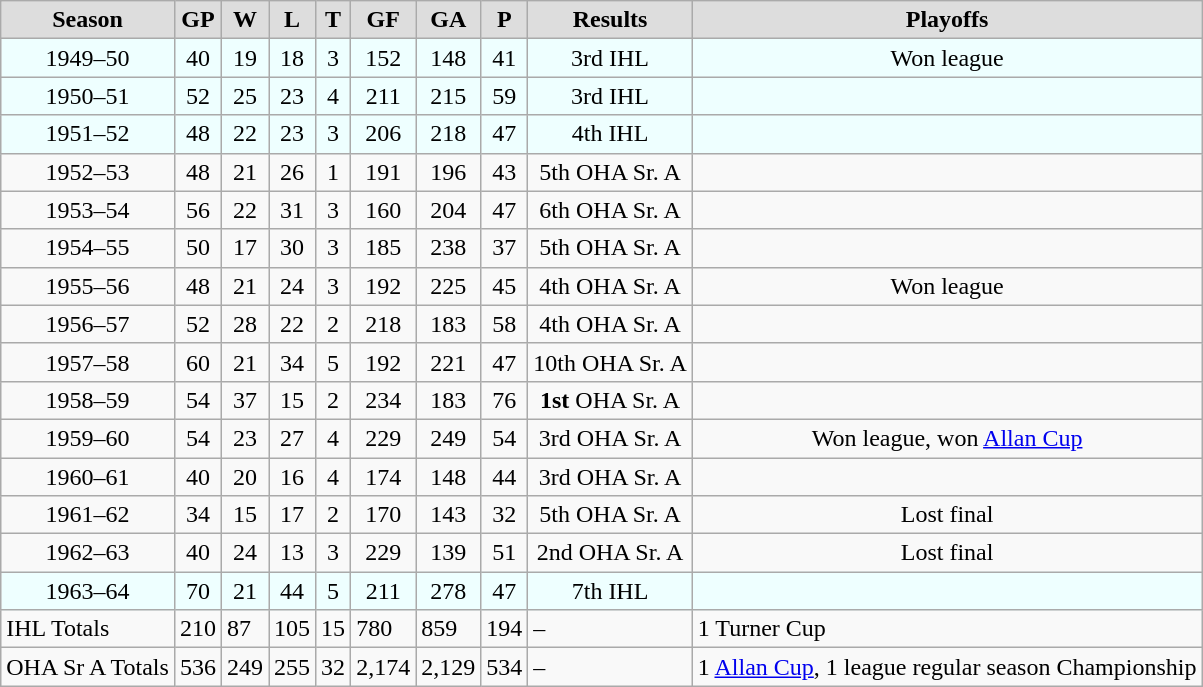<table class="wikitable">
<tr align="center"  bgcolor="#dddddd">
<td><strong>Season</strong></td>
<td><strong>GP</strong></td>
<td><strong>W</strong></td>
<td><strong>L</strong></td>
<td><strong>T</strong></td>
<td><strong>GF</strong></td>
<td><strong>GA</strong></td>
<td><strong>P</strong></td>
<td><strong>Results</strong></td>
<td><strong>Playoffs</strong></td>
</tr>
<tr align="center"  bgcolor="#eeffff">
<td>1949–50</td>
<td>40</td>
<td>19</td>
<td>18</td>
<td>3</td>
<td>152</td>
<td>148</td>
<td>41</td>
<td>3rd IHL</td>
<td>Won league</td>
</tr>
<tr align="center"  bgcolor="#eeffff">
<td>1950–51</td>
<td>52</td>
<td>25</td>
<td>23</td>
<td>4</td>
<td>211</td>
<td>215</td>
<td>59</td>
<td>3rd IHL</td>
<td></td>
</tr>
<tr align="center"  bgcolor="#eeffff">
<td>1951–52</td>
<td>48</td>
<td>22</td>
<td>23</td>
<td>3</td>
<td>206</td>
<td>218</td>
<td>47</td>
<td>4th IHL</td>
<td></td>
</tr>
<tr align="center">
<td>1952–53</td>
<td>48</td>
<td>21</td>
<td>26</td>
<td>1</td>
<td>191</td>
<td>196</td>
<td>43</td>
<td>5th OHA Sr. A</td>
<td></td>
</tr>
<tr align="center">
<td>1953–54</td>
<td>56</td>
<td>22</td>
<td>31</td>
<td>3</td>
<td>160</td>
<td>204</td>
<td>47</td>
<td>6th OHA Sr. A</td>
<td></td>
</tr>
<tr align="center">
<td>1954–55</td>
<td>50</td>
<td>17</td>
<td>30</td>
<td>3</td>
<td>185</td>
<td>238</td>
<td>37</td>
<td>5th OHA Sr. A</td>
<td></td>
</tr>
<tr align="center">
<td>1955–56</td>
<td>48</td>
<td>21</td>
<td>24</td>
<td>3</td>
<td>192</td>
<td>225</td>
<td>45</td>
<td>4th OHA Sr. A</td>
<td>Won league</td>
</tr>
<tr align="center">
<td>1956–57</td>
<td>52</td>
<td>28</td>
<td>22</td>
<td>2</td>
<td>218</td>
<td>183</td>
<td>58</td>
<td>4th OHA Sr. A</td>
<td></td>
</tr>
<tr align="center">
<td>1957–58</td>
<td>60</td>
<td>21</td>
<td>34</td>
<td>5</td>
<td>192</td>
<td>221</td>
<td>47</td>
<td>10th OHA Sr. A</td>
<td></td>
</tr>
<tr align="center">
<td>1958–59</td>
<td>54</td>
<td>37</td>
<td>15</td>
<td>2</td>
<td>234</td>
<td>183</td>
<td>76</td>
<td><strong>1st</strong> OHA Sr. A</td>
<td></td>
</tr>
<tr align="center">
<td>1959–60</td>
<td>54</td>
<td>23</td>
<td>27</td>
<td>4</td>
<td>229</td>
<td>249</td>
<td>54</td>
<td>3rd OHA Sr. A</td>
<td>Won league, won <a href='#'>Allan Cup</a></td>
</tr>
<tr align="center">
<td>1960–61</td>
<td>40</td>
<td>20</td>
<td>16</td>
<td>4</td>
<td>174</td>
<td>148</td>
<td>44</td>
<td>3rd OHA Sr. A</td>
<td></td>
</tr>
<tr align="center">
<td>1961–62</td>
<td>34</td>
<td>15</td>
<td>17</td>
<td>2</td>
<td>170</td>
<td>143</td>
<td>32</td>
<td>5th OHA Sr. A</td>
<td>Lost final</td>
</tr>
<tr align="center">
<td>1962–63</td>
<td>40</td>
<td>24</td>
<td>13</td>
<td>3</td>
<td>229</td>
<td>139</td>
<td>51</td>
<td>2nd OHA Sr. A</td>
<td>Lost final</td>
</tr>
<tr align="center"  bgcolor="#eeffff">
<td>1963–64</td>
<td>70</td>
<td>21</td>
<td>44</td>
<td>5</td>
<td>211</td>
<td>278</td>
<td>47</td>
<td>7th IHL</td>
<td></td>
</tr>
<tr>
<td>IHL Totals</td>
<td>210</td>
<td>87</td>
<td>105</td>
<td>15</td>
<td>780</td>
<td>859</td>
<td>194</td>
<td>–</td>
<td>1 Turner Cup</td>
</tr>
<tr>
<td>OHA Sr A Totals</td>
<td>536</td>
<td>249</td>
<td>255</td>
<td>32</td>
<td>2,174</td>
<td>2,129</td>
<td>534</td>
<td>–</td>
<td>1 <a href='#'>Allan Cup</a>, 1 league regular season Championship</td>
</tr>
</table>
